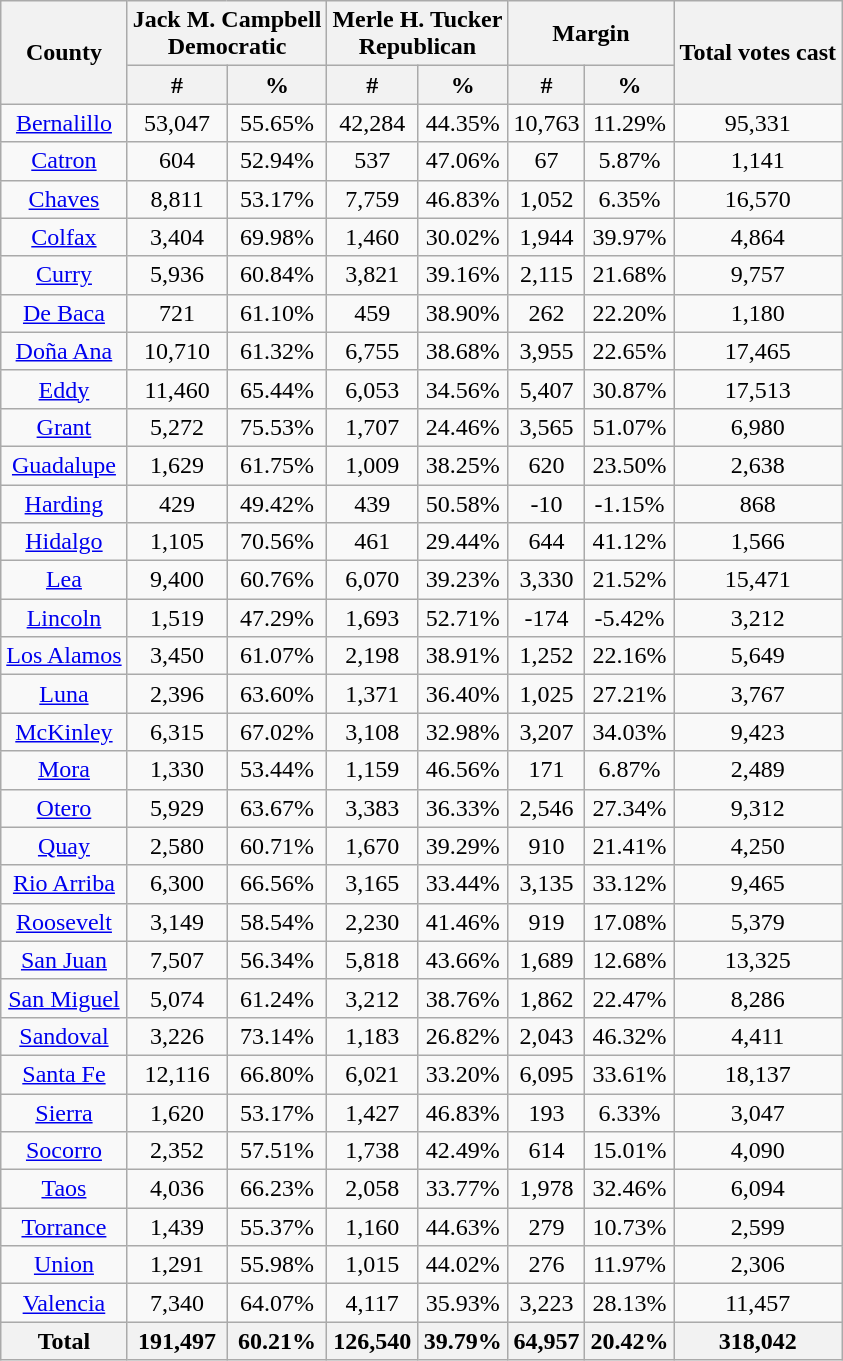<table class="wikitable sortable" style="text-align:center">
<tr>
<th style="text-align:center;" rowspan="2">County</th>
<th style="text-align:center;" colspan="2">Jack M. Campbell<br>Democratic</th>
<th style="text-align:center;" colspan="2">Merle H. Tucker<br>Republican</th>
<th style="text-align:center;" colspan="2">Margin</th>
<th style="text-align:center;" rowspan="2">Total votes cast</th>
</tr>
<tr>
<th style="text-align:center;" data-sort-type="number">#</th>
<th style="text-align:center;" data-sort-type="number">%</th>
<th style="text-align:center;" data-sort-type="number">#</th>
<th style="text-align:center;" data-sort-type="number">%</th>
<th style="text-align:center;" data-sort-type="number">#</th>
<th style="text-align:center;" data-sort-type="number">%</th>
</tr>
<tr style="text-align:center;">
<td><a href='#'>Bernalillo</a></td>
<td>53,047</td>
<td>55.65%</td>
<td>42,284</td>
<td>44.35%</td>
<td>10,763</td>
<td>11.29%</td>
<td>95,331</td>
</tr>
<tr style="text-align:center;">
<td><a href='#'>Catron</a></td>
<td>604</td>
<td>52.94%</td>
<td>537</td>
<td>47.06%</td>
<td>67</td>
<td>5.87%</td>
<td>1,141</td>
</tr>
<tr style="text-align:center;">
<td><a href='#'>Chaves</a></td>
<td>8,811</td>
<td>53.17%</td>
<td>7,759</td>
<td>46.83%</td>
<td>1,052</td>
<td>6.35%</td>
<td>16,570</td>
</tr>
<tr style="text-align:center;">
<td><a href='#'>Colfax</a></td>
<td>3,404</td>
<td>69.98%</td>
<td>1,460</td>
<td>30.02%</td>
<td>1,944</td>
<td>39.97%</td>
<td>4,864</td>
</tr>
<tr style="text-align:center;">
<td><a href='#'>Curry</a></td>
<td>5,936</td>
<td>60.84%</td>
<td>3,821</td>
<td>39.16%</td>
<td>2,115</td>
<td>21.68%</td>
<td>9,757</td>
</tr>
<tr style="text-align:center;">
<td><a href='#'>De Baca</a></td>
<td>721</td>
<td>61.10%</td>
<td>459</td>
<td>38.90%</td>
<td>262</td>
<td>22.20%</td>
<td>1,180</td>
</tr>
<tr style="text-align:center;">
<td><a href='#'>Doña Ana</a></td>
<td>10,710</td>
<td>61.32%</td>
<td>6,755</td>
<td>38.68%</td>
<td>3,955</td>
<td>22.65%</td>
<td>17,465</td>
</tr>
<tr style="text-align:center;">
<td><a href='#'>Eddy</a></td>
<td>11,460</td>
<td>65.44%</td>
<td>6,053</td>
<td>34.56%</td>
<td>5,407</td>
<td>30.87%</td>
<td>17,513</td>
</tr>
<tr style="text-align:center;">
<td><a href='#'>Grant</a></td>
<td>5,272</td>
<td>75.53%</td>
<td>1,707</td>
<td>24.46%</td>
<td>3,565</td>
<td>51.07%</td>
<td>6,980</td>
</tr>
<tr style="text-align:center;">
<td><a href='#'>Guadalupe</a></td>
<td>1,629</td>
<td>61.75%</td>
<td>1,009</td>
<td>38.25%</td>
<td>620</td>
<td>23.50%</td>
<td>2,638</td>
</tr>
<tr style="text-align:center;">
<td><a href='#'>Harding</a></td>
<td>429</td>
<td>49.42%</td>
<td>439</td>
<td>50.58%</td>
<td>-10</td>
<td>-1.15%</td>
<td>868</td>
</tr>
<tr style="text-align:center;">
<td><a href='#'>Hidalgo</a></td>
<td>1,105</td>
<td>70.56%</td>
<td>461</td>
<td>29.44%</td>
<td>644</td>
<td>41.12%</td>
<td>1,566</td>
</tr>
<tr style="text-align:center;">
<td><a href='#'>Lea</a></td>
<td>9,400</td>
<td>60.76%</td>
<td>6,070</td>
<td>39.23%</td>
<td>3,330</td>
<td>21.52%</td>
<td>15,471</td>
</tr>
<tr style="text-align:center;">
<td><a href='#'>Lincoln</a></td>
<td>1,519</td>
<td>47.29%</td>
<td>1,693</td>
<td>52.71%</td>
<td>-174</td>
<td>-5.42%</td>
<td>3,212</td>
</tr>
<tr style="text-align:center;">
<td><a href='#'>Los Alamos</a></td>
<td>3,450</td>
<td>61.07%</td>
<td>2,198</td>
<td>38.91%</td>
<td>1,252</td>
<td>22.16%</td>
<td>5,649</td>
</tr>
<tr style="text-align:center;">
<td><a href='#'>Luna</a></td>
<td>2,396</td>
<td>63.60%</td>
<td>1,371</td>
<td>36.40%</td>
<td>1,025</td>
<td>27.21%</td>
<td>3,767</td>
</tr>
<tr style="text-align:center;">
<td><a href='#'>McKinley</a></td>
<td>6,315</td>
<td>67.02%</td>
<td>3,108</td>
<td>32.98%</td>
<td>3,207</td>
<td>34.03%</td>
<td>9,423</td>
</tr>
<tr style="text-align:center;">
<td><a href='#'>Mora</a></td>
<td>1,330</td>
<td>53.44%</td>
<td>1,159</td>
<td>46.56%</td>
<td>171</td>
<td>6.87%</td>
<td>2,489</td>
</tr>
<tr style="text-align:center;">
<td><a href='#'>Otero</a></td>
<td>5,929</td>
<td>63.67%</td>
<td>3,383</td>
<td>36.33%</td>
<td>2,546</td>
<td>27.34%</td>
<td>9,312</td>
</tr>
<tr style="text-align:center;">
<td><a href='#'>Quay</a></td>
<td>2,580</td>
<td>60.71%</td>
<td>1,670</td>
<td>39.29%</td>
<td>910</td>
<td>21.41%</td>
<td>4,250</td>
</tr>
<tr style="text-align:center;">
<td><a href='#'>Rio Arriba</a></td>
<td>6,300</td>
<td>66.56%</td>
<td>3,165</td>
<td>33.44%</td>
<td>3,135</td>
<td>33.12%</td>
<td>9,465</td>
</tr>
<tr style="text-align:center;">
<td><a href='#'>Roosevelt</a></td>
<td>3,149</td>
<td>58.54%</td>
<td>2,230</td>
<td>41.46%</td>
<td>919</td>
<td>17.08%</td>
<td>5,379</td>
</tr>
<tr style="text-align:center;">
<td><a href='#'>San Juan</a></td>
<td>7,507</td>
<td>56.34%</td>
<td>5,818</td>
<td>43.66%</td>
<td>1,689</td>
<td>12.68%</td>
<td>13,325</td>
</tr>
<tr style="text-align:center;">
<td><a href='#'>San Miguel</a></td>
<td>5,074</td>
<td>61.24%</td>
<td>3,212</td>
<td>38.76%</td>
<td>1,862</td>
<td>22.47%</td>
<td>8,286</td>
</tr>
<tr style="text-align:center;">
<td><a href='#'>Sandoval</a></td>
<td>3,226</td>
<td>73.14%</td>
<td>1,183</td>
<td>26.82%</td>
<td>2,043</td>
<td>46.32%</td>
<td>4,411</td>
</tr>
<tr style="text-align:center;">
<td><a href='#'>Santa Fe</a></td>
<td>12,116</td>
<td>66.80%</td>
<td>6,021</td>
<td>33.20%</td>
<td>6,095</td>
<td>33.61%</td>
<td>18,137</td>
</tr>
<tr style="text-align:center;">
<td><a href='#'>Sierra</a></td>
<td>1,620</td>
<td>53.17%</td>
<td>1,427</td>
<td>46.83%</td>
<td>193</td>
<td>6.33%</td>
<td>3,047</td>
</tr>
<tr style="text-align:center;">
<td><a href='#'>Socorro</a></td>
<td>2,352</td>
<td>57.51%</td>
<td>1,738</td>
<td>42.49%</td>
<td>614</td>
<td>15.01%</td>
<td>4,090</td>
</tr>
<tr style="text-align:center;">
<td><a href='#'>Taos</a></td>
<td>4,036</td>
<td>66.23%</td>
<td>2,058</td>
<td>33.77%</td>
<td>1,978</td>
<td>32.46%</td>
<td>6,094</td>
</tr>
<tr style="text-align:center;">
<td><a href='#'>Torrance</a></td>
<td>1,439</td>
<td>55.37%</td>
<td>1,160</td>
<td>44.63%</td>
<td>279</td>
<td>10.73%</td>
<td>2,599</td>
</tr>
<tr style="text-align:center;">
<td><a href='#'>Union</a></td>
<td>1,291</td>
<td>55.98%</td>
<td>1,015</td>
<td>44.02%</td>
<td>276</td>
<td>11.97%</td>
<td>2,306</td>
</tr>
<tr style="text-align:center;">
<td><a href='#'>Valencia</a></td>
<td>7,340</td>
<td>64.07%</td>
<td>4,117</td>
<td>35.93%</td>
<td>3,223</td>
<td>28.13%</td>
<td>11,457</td>
</tr>
<tr style="text-align:center;">
<th>Total</th>
<th>191,497</th>
<th>60.21%</th>
<th>126,540</th>
<th>39.79%</th>
<th>64,957</th>
<th>20.42%</th>
<th>318,042</th>
</tr>
</table>
